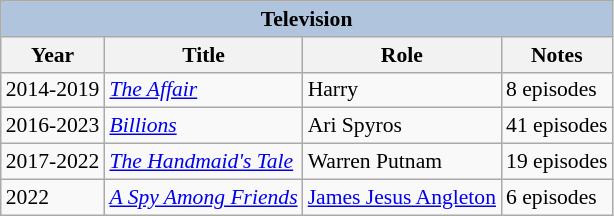<table class="wikitable" style="font-size: 90%;">
<tr>
<th colspan="4" style="background: LightSteelBlue;">Television</th>
</tr>
<tr>
<th>Year</th>
<th>Title</th>
<th>Role</th>
<th>Notes</th>
</tr>
<tr>
<td>2014-2019</td>
<td><em><a href='#'>The Affair</a></em></td>
<td>Harry</td>
<td>8 episodes</td>
</tr>
<tr>
<td>2016-2023</td>
<td><em><a href='#'>Billions</a></em></td>
<td>Ari Spyros</td>
<td>41 episodes</td>
</tr>
<tr>
<td>2017-2022</td>
<td><em><a href='#'>The Handmaid's Tale</a></em></td>
<td>Warren Putnam</td>
<td>19 episodes</td>
</tr>
<tr>
<td>2022</td>
<td><em><a href='#'>A Spy Among Friends</a></em></td>
<td><a href='#'>James Jesus Angleton</a></td>
<td>6 episodes</td>
</tr>
</table>
